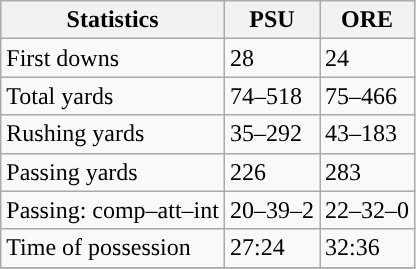<table class="wikitable" style="float: left;">
<tr>
<th>Statistics</th>
<th>PSU</th>
<th>ORE</th>
</tr>
<tr>
<td>First downs</td>
<td>28</td>
<td>24</td>
</tr>
<tr>
<td>Total yards</td>
<td>74–518</td>
<td>75–466</td>
</tr>
<tr>
<td>Rushing yards</td>
<td>35–292</td>
<td>43–183</td>
</tr>
<tr>
<td>Passing yards</td>
<td>226</td>
<td>283</td>
</tr>
<tr>
<td>Passing: comp–att–int</td>
<td>20–39–2</td>
<td>22–32–0</td>
</tr>
<tr>
<td>Time of possession</td>
<td>27:24</td>
<td>32:36</td>
</tr>
<tr>
</tr>
</table>
